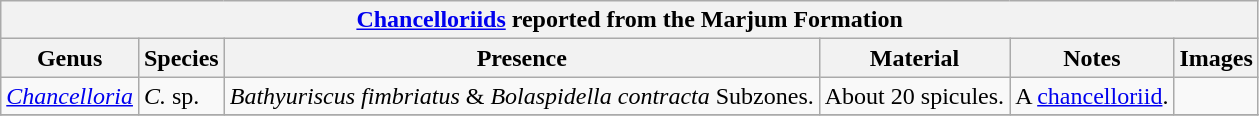<table class="wikitable" align="center">
<tr>
<th colspan="6" align="center"><strong><a href='#'>Chancelloriids</a> reported from the Marjum Formation</strong></th>
</tr>
<tr>
<th>Genus</th>
<th>Species</th>
<th>Presence</th>
<th><strong>Material</strong></th>
<th>Notes</th>
<th>Images</th>
</tr>
<tr>
<td><em><a href='#'>Chancelloria</a></em></td>
<td><em>C.</em> sp.</td>
<td><em>Bathyuriscus fimbriatus</em> & <em>Bolaspidella contracta</em> Subzones.</td>
<td>About 20 spicules.</td>
<td>A <a href='#'>chancelloriid</a>.</td>
<td></td>
</tr>
<tr>
</tr>
</table>
